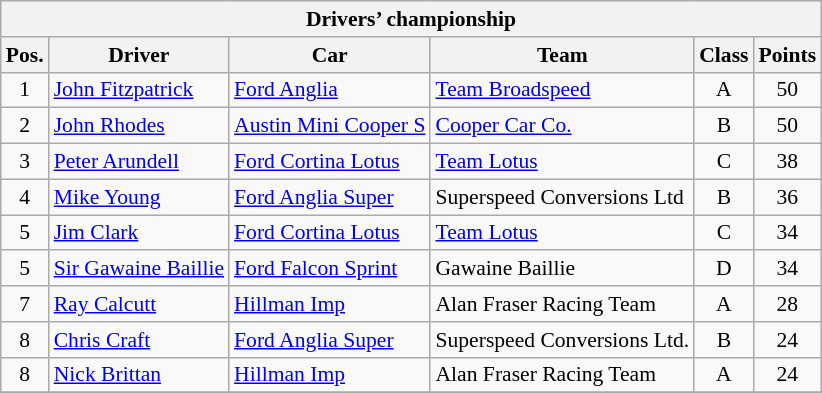<table class="wikitable" style="font-size: 90%">
<tr>
<th colspan=6>Drivers’ championship</th>
</tr>
<tr>
<th>Pos.</th>
<th>Driver</th>
<th>Car</th>
<th>Team</th>
<th>Class</th>
<th>Points</th>
</tr>
<tr>
<td align=center>1</td>
<td> <a href='#'>John Fitzpatrick</a></td>
<td><a href='#'>Ford Anglia</a></td>
<td><a href='#'>Team Broadspeed</a></td>
<td align=center>A</td>
<td align=center>50</td>
</tr>
<tr>
<td align=center>2</td>
<td> <a href='#'>John Rhodes</a></td>
<td><a href='#'>Austin Mini Cooper S</a></td>
<td><a href='#'>Cooper Car Co.</a></td>
<td align=center>B</td>
<td align=center>50</td>
</tr>
<tr>
<td align=center>3</td>
<td> <a href='#'>Peter Arundell</a></td>
<td><a href='#'>Ford Cortina Lotus</a></td>
<td><a href='#'>Team Lotus</a></td>
<td align=center>C</td>
<td align=center>38</td>
</tr>
<tr>
<td align=center>4</td>
<td> <a href='#'>Mike Young</a></td>
<td><a href='#'>Ford Anglia Super</a></td>
<td>Superspeed Conversions Ltd</td>
<td align=center>B</td>
<td align=center>36</td>
</tr>
<tr>
<td align=center>5</td>
<td> <a href='#'>Jim Clark</a></td>
<td><a href='#'>Ford Cortina Lotus</a></td>
<td><a href='#'>Team Lotus</a></td>
<td align=center>C</td>
<td align=center>34</td>
</tr>
<tr>
<td align=center>5</td>
<td> <a href='#'>Sir Gawaine Baillie</a></td>
<td><a href='#'>Ford Falcon Sprint</a></td>
<td>Gawaine Baillie</td>
<td align=center>D</td>
<td align=center>34</td>
</tr>
<tr>
<td align=center>7</td>
<td> <a href='#'>Ray Calcutt</a></td>
<td><a href='#'>Hillman Imp</a></td>
<td>Alan Fraser Racing Team</td>
<td align=center>A</td>
<td align=center>28</td>
</tr>
<tr>
<td align=center>8</td>
<td> <a href='#'>Chris Craft</a></td>
<td><a href='#'>Ford Anglia Super</a></td>
<td>Superspeed Conversions Ltd.</td>
<td align=center>B</td>
<td align=center>24</td>
</tr>
<tr>
<td align=center>8</td>
<td> <a href='#'>Nick Brittan</a></td>
<td><a href='#'>Hillman Imp</a></td>
<td>Alan Fraser Racing Team</td>
<td align=center>A</td>
<td align=center>24</td>
</tr>
<tr>
</tr>
</table>
